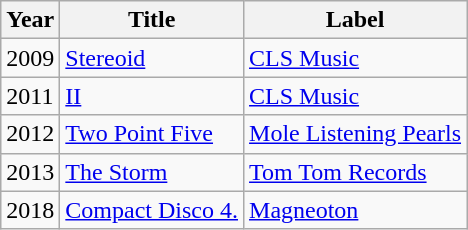<table class="wikitable">
<tr>
<th>Year</th>
<th>Title</th>
<th>Label</th>
</tr>
<tr>
<td>2009</td>
<td><a href='#'>Stereoid</a></td>
<td><a href='#'>CLS Music</a></td>
</tr>
<tr>
<td>2011</td>
<td><a href='#'>II</a></td>
<td><a href='#'>CLS Music</a></td>
</tr>
<tr>
<td>2012</td>
<td><a href='#'>Two Point Five</a></td>
<td><a href='#'>Mole Listening Pearls</a></td>
</tr>
<tr>
<td>2013</td>
<td><a href='#'>The Storm</a></td>
<td><a href='#'>Tom Tom Records</a></td>
</tr>
<tr>
<td>2018</td>
<td><a href='#'>Compact Disco 4.</a></td>
<td><a href='#'>Magneoton</a></td>
</tr>
</table>
